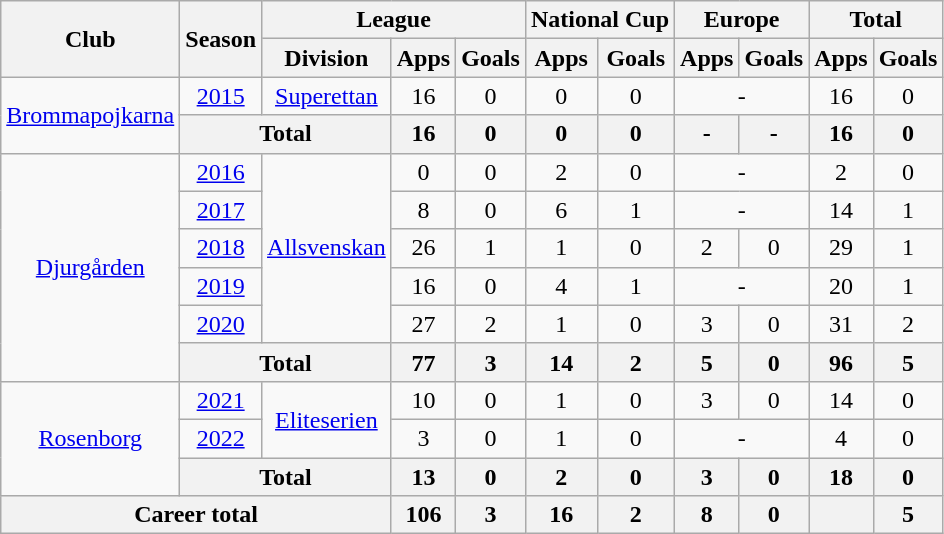<table class="wikitable" style="text-align: center;">
<tr>
<th rowspan="2">Club</th>
<th rowspan="2">Season</th>
<th colspan="3">League</th>
<th colspan="2">National Cup</th>
<th colspan="2">Europe</th>
<th colspan="2">Total</th>
</tr>
<tr>
<th>Division</th>
<th>Apps</th>
<th>Goals</th>
<th>Apps</th>
<th>Goals</th>
<th>Apps</th>
<th>Goals</th>
<th>Apps</th>
<th>Goals</th>
</tr>
<tr>
<td rowspan="2"><a href='#'>Brommapojkarna</a></td>
<td><a href='#'>2015</a></td>
<td rowspan="1"><a href='#'>Superettan</a></td>
<td>16</td>
<td>0</td>
<td>0</td>
<td>0</td>
<td colspan="2">-</td>
<td>16</td>
<td>0</td>
</tr>
<tr>
<th colspan="2">Total</th>
<th>16</th>
<th>0</th>
<th>0</th>
<th>0</th>
<th>-</th>
<th>-</th>
<th>16</th>
<th>0</th>
</tr>
<tr>
<td rowspan="6"><a href='#'>Djurgården</a></td>
<td><a href='#'>2016</a></td>
<td rowspan="5"><a href='#'>Allsvenskan</a></td>
<td>0</td>
<td>0</td>
<td>2</td>
<td>0</td>
<td colspan="2">-</td>
<td>2</td>
<td>0</td>
</tr>
<tr>
<td><a href='#'>2017</a></td>
<td>8</td>
<td>0</td>
<td>6</td>
<td>1</td>
<td colspan="2">-</td>
<td>14</td>
<td>1</td>
</tr>
<tr>
<td><a href='#'>2018</a></td>
<td>26</td>
<td>1</td>
<td>1</td>
<td>0</td>
<td>2</td>
<td>0</td>
<td>29</td>
<td>1</td>
</tr>
<tr>
<td><a href='#'>2019</a></td>
<td>16</td>
<td>0</td>
<td>4</td>
<td>1</td>
<td colspan="2">-</td>
<td>20</td>
<td>1</td>
</tr>
<tr>
<td><a href='#'>2020</a></td>
<td>27</td>
<td>2</td>
<td>1</td>
<td>0</td>
<td>3</td>
<td>0</td>
<td>31</td>
<td>2</td>
</tr>
<tr>
<th colspan="2">Total</th>
<th>77</th>
<th>3</th>
<th>14</th>
<th>2</th>
<th>5</th>
<th>0</th>
<th>96</th>
<th>5</th>
</tr>
<tr>
<td rowspan="3"><a href='#'>Rosenborg</a></td>
<td><a href='#'>2021</a></td>
<td rowspan="2"><a href='#'>Eliteserien</a></td>
<td>10</td>
<td>0</td>
<td>1</td>
<td>0</td>
<td>3</td>
<td>0</td>
<td>14</td>
<td>0</td>
</tr>
<tr>
<td><a href='#'>2022</a></td>
<td>3</td>
<td>0</td>
<td>1</td>
<td>0</td>
<td colspan="2">-</td>
<td>4</td>
<td>0</td>
</tr>
<tr>
<th colspan="2">Total</th>
<th>13</th>
<th>0</th>
<th>2</th>
<th>0</th>
<th>3</th>
<th>0</th>
<th>18</th>
<th>0</th>
</tr>
<tr>
<th colspan="3">Career total</th>
<th>106</th>
<th>3</th>
<th>16</th>
<th>2</th>
<th>8</th>
<th>0</th>
<th 130></th>
<th>5</th>
</tr>
</table>
